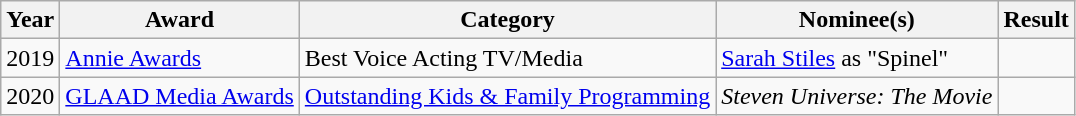<table class="wikitable">
<tr>
<th>Year</th>
<th>Award</th>
<th>Category</th>
<th>Nominee(s)</th>
<th>Result</th>
</tr>
<tr>
<td>2019</td>
<td><a href='#'>Annie Awards</a></td>
<td>Best Voice Acting TV/Media</td>
<td><a href='#'>Sarah Stiles</a> as "Spinel"</td>
<td></td>
</tr>
<tr>
<td>2020</td>
<td><a href='#'>GLAAD Media Awards</a></td>
<td><a href='#'>Outstanding Kids & Family Programming</a></td>
<td><em>Steven Universe: The Movie</em></td>
<td></td>
</tr>
</table>
